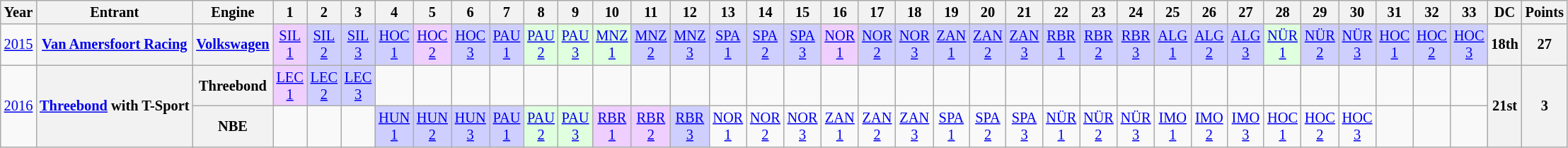<table class="wikitable" style="text-align:center; font-size:85%">
<tr>
<th>Year</th>
<th>Entrant</th>
<th>Engine</th>
<th>1</th>
<th>2</th>
<th>3</th>
<th>4</th>
<th>5</th>
<th>6</th>
<th>7</th>
<th>8</th>
<th>9</th>
<th>10</th>
<th>11</th>
<th>12</th>
<th>13</th>
<th>14</th>
<th>15</th>
<th>16</th>
<th>17</th>
<th>18</th>
<th>19</th>
<th>20</th>
<th>21</th>
<th>22</th>
<th>23</th>
<th>24</th>
<th>25</th>
<th>26</th>
<th>27</th>
<th>28</th>
<th>29</th>
<th>30</th>
<th>31</th>
<th>32</th>
<th>33</th>
<th>DC</th>
<th>Points</th>
</tr>
<tr>
<td><a href='#'>2015</a></td>
<th nowrap><a href='#'>Van Amersfoort Racing</a></th>
<th nowrap><a href='#'>Volkswagen</a></th>
<td style="background:#EFCFFF;"><a href='#'>SIL<br>1</a><br></td>
<td style="background:#CFCFFF;"><a href='#'>SIL<br>2</a><br></td>
<td style="background:#CFCFFF;"><a href='#'>SIL<br>3</a><br></td>
<td style="background:#CFCFFF;"><a href='#'>HOC<br>1</a><br></td>
<td style="background:#EFCFFF;"><a href='#'>HOC<br>2</a><br></td>
<td style="background:#CFCFFF;"><a href='#'>HOC<br>3</a><br></td>
<td style="background:#CFCFFF;"><a href='#'>PAU<br>1</a><br></td>
<td style="background:#DFFFDF;"><a href='#'>PAU<br>2</a><br></td>
<td style="background:#DFFFDF;"><a href='#'>PAU<br>3</a><br></td>
<td style="background:#DFFFDF;"><a href='#'>MNZ<br>1</a><br></td>
<td style="background:#CFCFFF;"><a href='#'>MNZ<br>2</a><br></td>
<td style="background:#CFCFFF;"><a href='#'>MNZ<br>3</a><br></td>
<td style="background:#CFCFFF;"><a href='#'>SPA<br>1</a><br></td>
<td style="background:#CFCFFF;"><a href='#'>SPA<br>2</a><br></td>
<td style="background:#CFCFFF;"><a href='#'>SPA<br>3</a><br></td>
<td style="background:#EFCFFF;"><a href='#'>NOR<br>1</a><br></td>
<td style="background:#CFCFFF;"><a href='#'>NOR<br>2</a><br></td>
<td style="background:#CFCFFF;"><a href='#'>NOR<br>3</a><br></td>
<td style="background:#CFCFFF;"><a href='#'>ZAN<br>1</a><br></td>
<td style="background:#CFCFFF;"><a href='#'>ZAN<br>2</a><br></td>
<td style="background:#CFCFFF;"><a href='#'>ZAN<br>3</a><br></td>
<td style="background:#CFCFFF;"><a href='#'>RBR<br>1</a><br></td>
<td style="background:#CFCFFF;"><a href='#'>RBR<br>2</a><br></td>
<td style="background:#CFCFFF;"><a href='#'>RBR<br>3</a><br></td>
<td style="background:#CFCFFF;"><a href='#'>ALG<br>1</a><br></td>
<td style="background:#CFCFFF;"><a href='#'>ALG<br>2</a><br></td>
<td style="background:#CFCFFF;"><a href='#'>ALG<br>3</a><br></td>
<td style="background:#DFFFDF;"><a href='#'>NÜR<br>1</a><br></td>
<td style="background:#CFCFFF;"><a href='#'>NÜR<br>2</a><br></td>
<td style="background:#CFCFFF;"><a href='#'>NÜR<br>3</a><br></td>
<td style="background:#CFCFFF;"><a href='#'>HOC<br>1</a><br></td>
<td style="background:#CFCFFF;"><a href='#'>HOC<br>2</a><br></td>
<td style="background:#CFCFFF;"><a href='#'>HOC<br>3</a><br></td>
<th>18th</th>
<th>27</th>
</tr>
<tr>
<td rowspan=2><a href='#'>2016</a></td>
<th rowspan=2 nowrap><a href='#'>Threebond</a> with T-Sport</th>
<th nowrap>Threebond</th>
<td style="background:#EFCFFF;"><a href='#'>LEC<br>1</a><br></td>
<td style="background:#CFCFFF;"><a href='#'>LEC<br>2</a><br></td>
<td style="background:#CFCFFF;"><a href='#'>LEC<br>3</a><br></td>
<td></td>
<td></td>
<td></td>
<td></td>
<td></td>
<td></td>
<td></td>
<td></td>
<td></td>
<td></td>
<td></td>
<td></td>
<td></td>
<td></td>
<td></td>
<td></td>
<td></td>
<td></td>
<td></td>
<td></td>
<td></td>
<td></td>
<td></td>
<td></td>
<td></td>
<td></td>
<td></td>
<td></td>
<td></td>
<td></td>
<th rowspan=2>21st</th>
<th rowspan=2>3</th>
</tr>
<tr>
<th>NBE</th>
<td></td>
<td></td>
<td></td>
<td style="background:#CFCFFF;"><a href='#'>HUN<br>1</a><br></td>
<td style="background:#CFCFFF;"><a href='#'>HUN<br>2</a><br></td>
<td style="background:#CFCFFF;"><a href='#'>HUN<br>3</a><br></td>
<td style="background:#CFCFFF;"><a href='#'>PAU<br>1</a><br></td>
<td style="background:#DFFFDF;"><a href='#'>PAU<br>2</a><br></td>
<td style="background:#DFFFDF;"><a href='#'>PAU<br>3</a><br></td>
<td style="background:#EFCFFF;"><a href='#'>RBR<br>1</a><br></td>
<td style="background:#EFCFFF;"><a href='#'>RBR<br>2</a><br></td>
<td style="background:#CFCFFF;"><a href='#'>RBR<br>3</a><br></td>
<td><a href='#'>NOR<br>1</a></td>
<td><a href='#'>NOR<br>2</a></td>
<td><a href='#'>NOR<br>3</a></td>
<td><a href='#'>ZAN<br>1</a></td>
<td><a href='#'>ZAN<br>2</a></td>
<td><a href='#'>ZAN<br>3</a></td>
<td><a href='#'>SPA<br>1</a></td>
<td><a href='#'>SPA<br>2</a></td>
<td><a href='#'>SPA<br>3</a></td>
<td><a href='#'>NÜR<br>1</a></td>
<td><a href='#'>NÜR<br>2</a></td>
<td><a href='#'>NÜR<br>3</a></td>
<td><a href='#'>IMO<br>1</a></td>
<td><a href='#'>IMO<br>2</a></td>
<td><a href='#'>IMO<br>3</a></td>
<td><a href='#'>HOC<br>1</a></td>
<td><a href='#'>HOC<br>2</a></td>
<td><a href='#'>HOC<br>3</a></td>
<td></td>
<td></td>
<td></td>
</tr>
</table>
